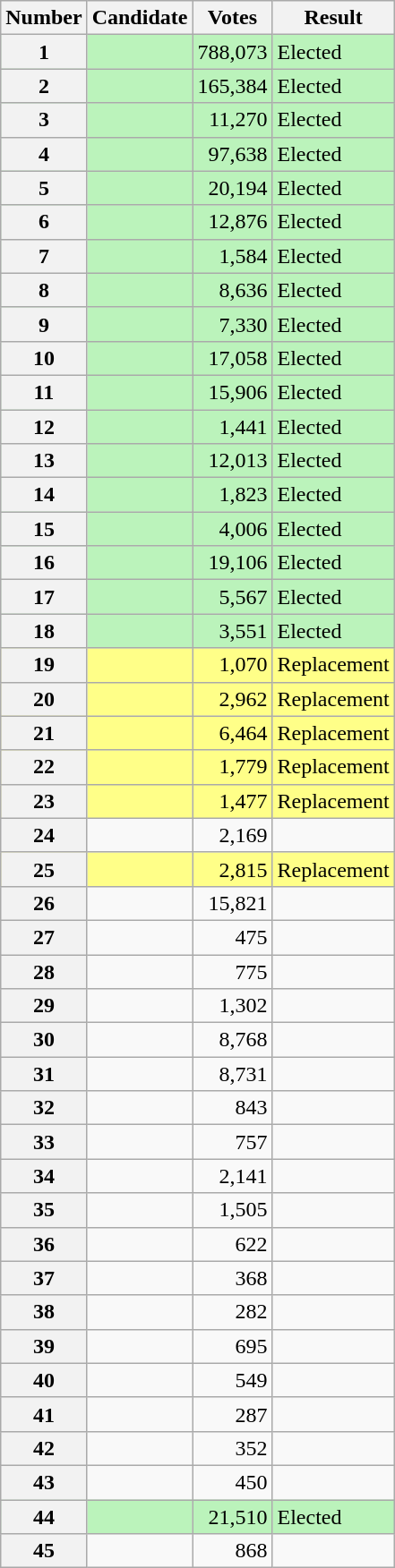<table class="wikitable sortable">
<tr>
<th scope="col">Number</th>
<th scope="col">Candidate</th>
<th scope="col">Votes</th>
<th scope="col">Result</th>
</tr>
<tr bgcolor=bbf3bb>
<th scope="row">1</th>
<td></td>
<td style="text-align:right">788,073</td>
<td>Elected</td>
</tr>
<tr bgcolor=bbf3bb>
<th scope="row">2</th>
<td></td>
<td style="text-align:right">165,384</td>
<td>Elected</td>
</tr>
<tr bgcolor=bbf3bb>
<th scope="row">3</th>
<td></td>
<td style="text-align:right">11,270</td>
<td>Elected</td>
</tr>
<tr bgcolor=bbf3bb>
<th scope="row">4</th>
<td></td>
<td style="text-align:right">97,638</td>
<td>Elected</td>
</tr>
<tr bgcolor=bbf3bb>
<th scope="row">5</th>
<td></td>
<td style="text-align:right">20,194</td>
<td>Elected</td>
</tr>
<tr bgcolor=bbf3bb>
<th scope="row">6</th>
<td></td>
<td style="text-align:right">12,876</td>
<td>Elected</td>
</tr>
<tr bgcolor=bbf3bb>
<th scope="row">7</th>
<td></td>
<td style="text-align:right">1,584</td>
<td>Elected</td>
</tr>
<tr bgcolor=bbf3bb>
<th scope="row">8</th>
<td></td>
<td style="text-align:right">8,636</td>
<td>Elected</td>
</tr>
<tr bgcolor=bbf3bb>
<th scope="row">9</th>
<td></td>
<td style="text-align:right">7,330</td>
<td>Elected</td>
</tr>
<tr bgcolor=bbf3bb>
<th scope="row">10</th>
<td></td>
<td style="text-align:right">17,058</td>
<td>Elected</td>
</tr>
<tr bgcolor=bbf3bb>
<th scope="row">11</th>
<td></td>
<td style="text-align:right">15,906</td>
<td>Elected</td>
</tr>
<tr bgcolor=bbf3bb>
<th scope="row">12</th>
<td></td>
<td style="text-align:right">1,441</td>
<td>Elected</td>
</tr>
<tr bgcolor=bbf3bb>
<th scope="row">13</th>
<td></td>
<td style="text-align:right">12,013</td>
<td>Elected</td>
</tr>
<tr bgcolor=bbf3bb>
<th scope="row">14</th>
<td></td>
<td style="text-align:right">1,823</td>
<td>Elected</td>
</tr>
<tr bgcolor=bbf3bb>
<th scope="row">15</th>
<td></td>
<td style="text-align:right">4,006</td>
<td>Elected</td>
</tr>
<tr bgcolor=bbf3bb>
<th scope="row">16</th>
<td></td>
<td style="text-align:right">19,106</td>
<td>Elected</td>
</tr>
<tr bgcolor=bbf3bb>
<th scope="row">17</th>
<td></td>
<td style="text-align:right">5,567</td>
<td>Elected</td>
</tr>
<tr bgcolor=bbf3bb>
<th scope="row">18</th>
<td></td>
<td style="text-align:right">3,551</td>
<td>Elected</td>
</tr>
<tr bgcolor=#FF8>
<th scope="row">19</th>
<td></td>
<td style="text-align:right">1,070</td>
<td>Replacement</td>
</tr>
<tr bgcolor=#FF8>
<th scope="row">20</th>
<td></td>
<td style="text-align:right">2,962</td>
<td>Replacement</td>
</tr>
<tr bgcolor=#FF8>
<th scope="row">21</th>
<td></td>
<td style="text-align:right">6,464</td>
<td>Replacement</td>
</tr>
<tr bgcolor=#FF8>
<th scope="row">22</th>
<td></td>
<td style="text-align:right">1,779</td>
<td>Replacement</td>
</tr>
<tr bgcolor=#FF8>
<th scope="row">23</th>
<td></td>
<td style="text-align:right">1,477</td>
<td>Replacement</td>
</tr>
<tr>
<th scope="row">24</th>
<td></td>
<td style="text-align:right">2,169</td>
<td></td>
</tr>
<tr bgcolor=#FF8>
<th scope="row">25</th>
<td></td>
<td style="text-align:right">2,815</td>
<td>Replacement</td>
</tr>
<tr>
<th scope="row">26</th>
<td></td>
<td style="text-align:right">15,821</td>
<td></td>
</tr>
<tr>
<th scope="row">27</th>
<td></td>
<td style="text-align:right">475</td>
<td></td>
</tr>
<tr>
<th scope="row">28</th>
<td></td>
<td style="text-align:right">775</td>
<td></td>
</tr>
<tr>
<th scope="row">29</th>
<td></td>
<td style="text-align:right">1,302</td>
<td></td>
</tr>
<tr>
<th scope="row">30</th>
<td></td>
<td style="text-align:right">8,768</td>
<td></td>
</tr>
<tr>
<th scope="row">31</th>
<td></td>
<td style="text-align:right">8,731</td>
<td></td>
</tr>
<tr>
<th scope="row">32</th>
<td></td>
<td style="text-align:right">843</td>
<td></td>
</tr>
<tr>
<th scope="row">33</th>
<td></td>
<td style="text-align:right">757</td>
<td></td>
</tr>
<tr>
<th scope="row">34</th>
<td></td>
<td style="text-align:right">2,141</td>
<td></td>
</tr>
<tr>
<th scope="row">35</th>
<td></td>
<td style="text-align:right">1,505</td>
<td></td>
</tr>
<tr>
<th scope="row">36</th>
<td></td>
<td style="text-align:right">622</td>
<td></td>
</tr>
<tr>
<th scope="row">37</th>
<td></td>
<td style="text-align:right">368</td>
<td></td>
</tr>
<tr>
<th scope="row">38</th>
<td></td>
<td style="text-align:right">282</td>
<td></td>
</tr>
<tr>
<th scope="row">39</th>
<td></td>
<td style="text-align:right">695</td>
<td></td>
</tr>
<tr>
<th scope="row">40</th>
<td></td>
<td style="text-align:right">549</td>
<td></td>
</tr>
<tr>
<th scope="row">41</th>
<td></td>
<td style="text-align:right">287</td>
<td></td>
</tr>
<tr>
<th scope="row">42</th>
<td></td>
<td style="text-align:right">352</td>
<td></td>
</tr>
<tr>
<th scope="row">43</th>
<td></td>
<td style="text-align:right">450</td>
<td></td>
</tr>
<tr bgcolor=bbf3bb>
<th scope="row">44</th>
<td></td>
<td style="text-align:right">21,510</td>
<td>Elected</td>
</tr>
<tr>
<th scope="row">45</th>
<td></td>
<td style="text-align:right">868</td>
<td></td>
</tr>
</table>
